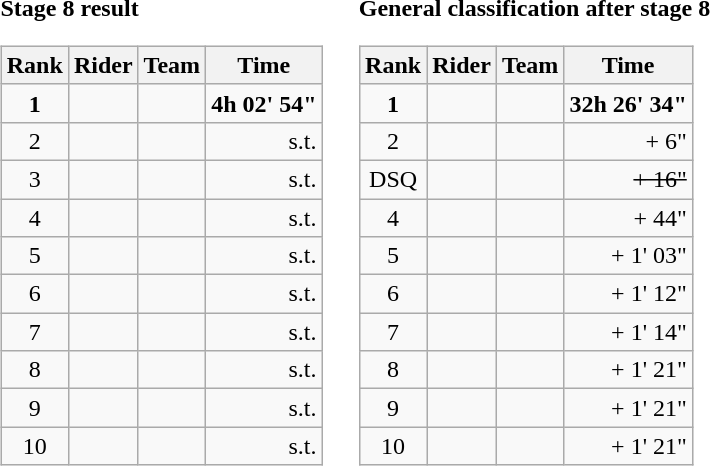<table>
<tr>
<td><strong>Stage 8 result</strong><br><table class="wikitable">
<tr>
<th>Rank</th>
<th>Rider</th>
<th>Team</th>
<th>Time</th>
</tr>
<tr>
<td style="text-align:center;"><strong>1</strong></td>
<td><strong></strong></td>
<td><strong></strong></td>
<td style="text-align:right;"><strong>4h 02' 54"</strong></td>
</tr>
<tr>
<td style="text-align:center;">2</td>
<td></td>
<td></td>
<td style="text-align:right;">s.t.</td>
</tr>
<tr>
<td style="text-align:center;">3</td>
<td></td>
<td></td>
<td style="text-align:right;">s.t.</td>
</tr>
<tr>
<td style="text-align:center;">4</td>
<td></td>
<td></td>
<td style="text-align:right;">s.t.</td>
</tr>
<tr>
<td style="text-align:center;">5</td>
<td></td>
<td></td>
<td style="text-align:right;">s.t.</td>
</tr>
<tr>
<td style="text-align:center;">6</td>
<td></td>
<td></td>
<td style="text-align:right;">s.t.</td>
</tr>
<tr>
<td style="text-align:center;">7</td>
<td></td>
<td></td>
<td style="text-align:right;">s.t.</td>
</tr>
<tr>
<td style="text-align:center;">8</td>
<td></td>
<td></td>
<td style="text-align:right;">s.t.</td>
</tr>
<tr>
<td style="text-align:center;">9</td>
<td></td>
<td></td>
<td style="text-align:right;">s.t.</td>
</tr>
<tr>
<td style="text-align:center;">10</td>
<td></td>
<td></td>
<td style="text-align:right;">s.t.</td>
</tr>
</table>
</td>
<td></td>
<td><strong>General classification after stage 8</strong><br><table class="wikitable">
<tr>
<th>Rank</th>
<th>Rider</th>
<th>Team</th>
<th>Time</th>
</tr>
<tr>
<td style="text-align:center;"><strong>1</strong></td>
<td><strong></strong></td>
<td><strong></strong></td>
<td style="text-align:right;"><strong>32h 26' 34"</strong></td>
</tr>
<tr>
<td style="text-align:center;">2</td>
<td></td>
<td></td>
<td style="text-align:right;">+ 6"</td>
</tr>
<tr>
<td style="text-align:center;">DSQ</td>
<td><s></s></td>
<td><s></s></td>
<td style="text-align:right;"><s>+ 16"</s></td>
</tr>
<tr>
<td style="text-align:center;">4</td>
<td></td>
<td></td>
<td style="text-align:right;">+ 44"</td>
</tr>
<tr>
<td style="text-align:center;">5</td>
<td></td>
<td></td>
<td style="text-align:right;">+ 1' 03"</td>
</tr>
<tr>
<td style="text-align:center;">6</td>
<td></td>
<td></td>
<td style="text-align:right;">+ 1' 12"</td>
</tr>
<tr>
<td style="text-align:center;">7</td>
<td></td>
<td></td>
<td style="text-align:right;">+ 1' 14"</td>
</tr>
<tr>
<td style="text-align:center;">8</td>
<td></td>
<td></td>
<td style="text-align:right;">+ 1' 21"</td>
</tr>
<tr>
<td style="text-align:center;">9</td>
<td></td>
<td></td>
<td style="text-align:right;">+ 1' 21"</td>
</tr>
<tr>
<td style="text-align:center;">10</td>
<td> </td>
<td></td>
<td style="text-align:right;">+ 1' 21"</td>
</tr>
</table>
</td>
</tr>
</table>
